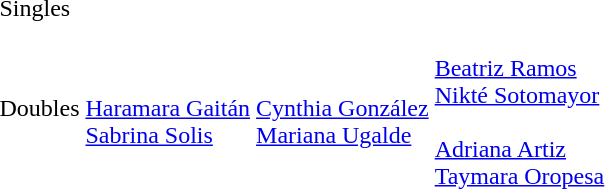<table>
<tr>
<td>Singles</td>
<td></td>
<td></td>
<td><br></td>
</tr>
<tr>
<td>Doubles</td>
<td><br><a href='#'>Haramara Gaitán</a><br><a href='#'>Sabrina Solis</a></td>
<td><br><a href='#'>Cynthia González</a><br><a href='#'>Mariana Ugalde</a></td>
<td><br><a href='#'>Beatriz Ramos</a><br><a href='#'>Nikté Sotomayor</a><br><br><a href='#'>Adriana Artiz</a><br><a href='#'>Taymara Oropesa</a></td>
</tr>
<tr>
</tr>
</table>
